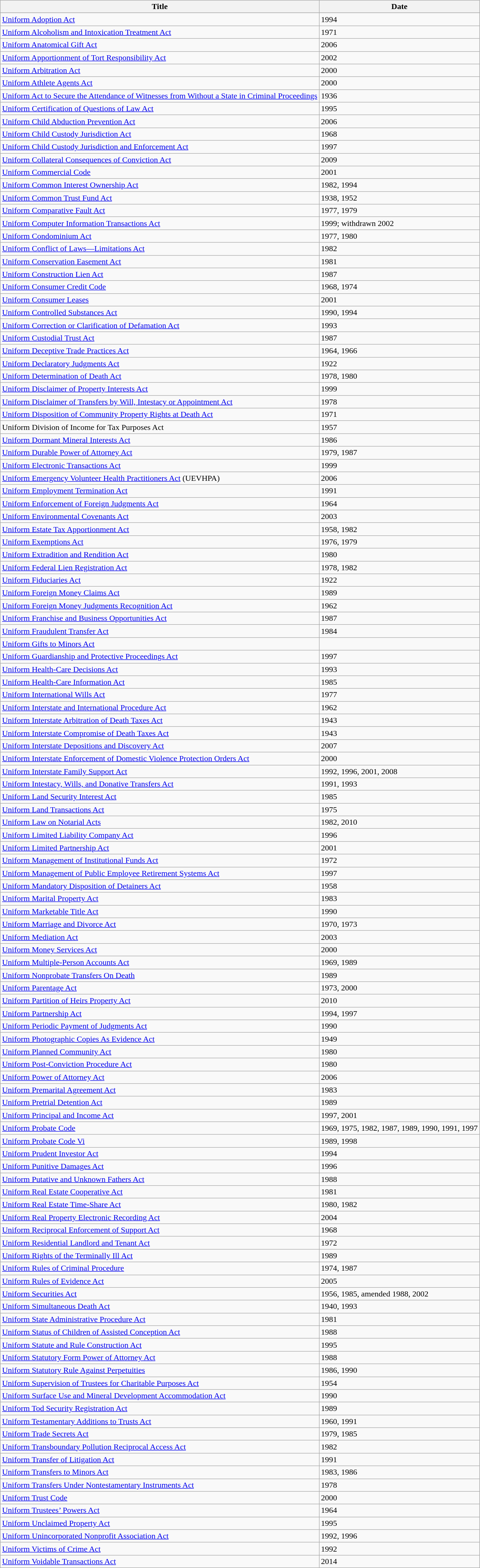<table class="wikitable sortable">
<tr>
<th>Title</th>
<th>Date</th>
</tr>
<tr>
</tr>
<tr>
<td><a href='#'>Uniform Adoption Act</a></td>
<td>1994</td>
</tr>
<tr>
<td><a href='#'>Uniform Alcoholism and Intoxication Treatment Act</a></td>
<td>1971</td>
</tr>
<tr>
<td><a href='#'>Uniform Anatomical Gift Act</a></td>
<td>2006</td>
</tr>
<tr>
<td><a href='#'>Uniform Apportionment of Tort Responsibility Act</a></td>
<td>2002</td>
</tr>
<tr>
<td><a href='#'>Uniform Arbitration Act</a></td>
<td>2000</td>
</tr>
<tr>
<td><a href='#'>Uniform Athlete Agents Act</a></td>
<td>2000</td>
</tr>
<tr>
<td><a href='#'>Uniform Act to Secure the Attendance of Witnesses from Without a State in Criminal Proceedings</a></td>
<td>1936</td>
</tr>
<tr>
<td><a href='#'>Uniform Certification of Questions of Law Act</a></td>
<td>1995</td>
</tr>
<tr>
<td><a href='#'>Uniform Child Abduction Prevention Act</a></td>
<td>2006</td>
</tr>
<tr>
<td><a href='#'>Uniform Child Custody Jurisdiction Act</a></td>
<td>1968</td>
</tr>
<tr>
<td><a href='#'>Uniform Child Custody Jurisdiction and Enforcement Act</a></td>
<td>1997</td>
</tr>
<tr>
<td><a href='#'>Uniform Collateral Consequences of Conviction Act</a></td>
<td>2009</td>
</tr>
<tr>
<td><a href='#'>Uniform Commercial Code</a></td>
<td>2001</td>
</tr>
<tr>
<td><a href='#'>Uniform Common Interest Ownership Act</a></td>
<td>1982, 1994</td>
</tr>
<tr>
<td><a href='#'>Uniform Common Trust Fund Act</a></td>
<td>1938, 1952</td>
</tr>
<tr>
<td><a href='#'>Uniform Comparative Fault Act</a></td>
<td>1977, 1979</td>
</tr>
<tr>
<td><a href='#'>Uniform Computer Information Transactions Act</a></td>
<td>1999; withdrawn 2002</td>
</tr>
<tr>
<td><a href='#'>Uniform Condominium Act</a></td>
<td>1977, 1980</td>
</tr>
<tr>
<td><a href='#'>Uniform Conflict of Laws—Limitations Act</a></td>
<td>1982</td>
</tr>
<tr>
<td><a href='#'>Uniform Conservation Easement Act</a></td>
<td>1981</td>
</tr>
<tr>
<td><a href='#'>Uniform Construction Lien Act</a></td>
<td>1987</td>
</tr>
<tr>
<td><a href='#'>Uniform Consumer Credit Code</a></td>
<td>1968, 1974</td>
</tr>
<tr>
<td><a href='#'>Uniform Consumer Leases</a></td>
<td>2001</td>
</tr>
<tr>
<td><a href='#'>Uniform Controlled Substances Act</a></td>
<td>1990, 1994</td>
</tr>
<tr>
<td><a href='#'>Uniform Correction or Clarification of Defamation Act</a></td>
<td>1993</td>
</tr>
<tr>
<td><a href='#'>Uniform Custodial Trust Act</a></td>
<td>1987</td>
</tr>
<tr>
<td><a href='#'>Uniform Deceptive Trade Practices Act</a></td>
<td>1964, 1966</td>
</tr>
<tr>
<td><a href='#'>Uniform Declaratory Judgments Act</a></td>
<td>1922</td>
</tr>
<tr>
<td><a href='#'>Uniform Determination of Death Act</a></td>
<td>1978, 1980</td>
</tr>
<tr>
<td><a href='#'>Uniform Disclaimer of Property Interests Act</a></td>
<td>1999</td>
</tr>
<tr>
<td><a href='#'>Uniform Disclaimer of Transfers by Will, Intestacy or Appointment Act</a></td>
<td>1978</td>
</tr>
<tr>
<td><a href='#'>Uniform Disposition of Community Property Rights at Death Act</a></td>
<td>1971</td>
</tr>
<tr>
<td>Uniform Division of Income for Tax Purposes Act</td>
<td>1957</td>
</tr>
<tr>
<td><a href='#'>Uniform Dormant Mineral Interests Act</a></td>
<td>1986</td>
</tr>
<tr>
<td><a href='#'>Uniform Durable Power of Attorney Act</a></td>
<td>1979, 1987</td>
</tr>
<tr>
<td><a href='#'>Uniform Electronic Transactions Act</a></td>
<td>1999</td>
</tr>
<tr>
<td><a href='#'>Uniform Emergency Volunteer Health Practitioners Act</a> (UEVHPA) </td>
<td>2006</td>
</tr>
<tr>
<td><a href='#'>Uniform Employment Termination Act</a></td>
<td>1991</td>
</tr>
<tr>
<td><a href='#'>Uniform Enforcement of Foreign Judgments Act</a></td>
<td>1964</td>
</tr>
<tr>
<td><a href='#'>Uniform Environmental Covenants Act</a></td>
<td>2003</td>
</tr>
<tr>
<td><a href='#'>Uniform Estate Tax Apportionment Act</a></td>
<td>1958, 1982</td>
</tr>
<tr>
<td><a href='#'>Uniform Exemptions Act</a></td>
<td>1976, 1979</td>
</tr>
<tr>
<td><a href='#'>Uniform Extradition and Rendition Act</a></td>
<td>1980</td>
</tr>
<tr>
<td><a href='#'>Uniform Federal Lien Registration Act</a></td>
<td>1978, 1982</td>
</tr>
<tr>
<td><a href='#'>Uniform Fiduciaries Act</a></td>
<td>1922</td>
</tr>
<tr>
<td><a href='#'>Uniform Foreign Money Claims Act</a></td>
<td>1989</td>
</tr>
<tr>
<td><a href='#'>Uniform Foreign Money Judgments Recognition Act</a></td>
<td>1962</td>
</tr>
<tr>
<td><a href='#'>Uniform Franchise and Business Opportunities Act</a></td>
<td>1987</td>
</tr>
<tr>
<td><a href='#'>Uniform Fraudulent Transfer Act</a></td>
<td>1984</td>
</tr>
<tr>
<td><a href='#'>Uniform Gifts to Minors Act</a></td>
</tr>
<tr>
<td><a href='#'>Uniform Guardianship and Protective Proceedings Act</a></td>
<td>1997</td>
</tr>
<tr>
<td><a href='#'>Uniform Health-Care Decisions Act</a></td>
<td>1993</td>
</tr>
<tr>
<td><a href='#'>Uniform Health-Care Information Act</a></td>
<td>1985</td>
</tr>
<tr>
<td><a href='#'>Uniform International Wills Act</a></td>
<td>1977</td>
</tr>
<tr>
<td><a href='#'>Uniform Interstate and International Procedure Act</a></td>
<td>1962</td>
</tr>
<tr>
<td><a href='#'>Uniform Interstate Arbitration of Death Taxes Act</a></td>
<td>1943</td>
</tr>
<tr>
<td><a href='#'>Uniform Interstate Compromise of Death Taxes Act</a></td>
<td>1943</td>
</tr>
<tr>
<td><a href='#'>Uniform Interstate Depositions and Discovery Act</a></td>
<td>2007</td>
</tr>
<tr>
<td><a href='#'>Uniform Interstate Enforcement of Domestic Violence Protection Orders Act</a></td>
<td>2000</td>
</tr>
<tr>
<td><a href='#'>Uniform Interstate Family Support Act</a></td>
<td>1992, 1996, 2001, 2008</td>
</tr>
<tr>
<td><a href='#'>Uniform Intestacy, Wills, and Donative Transfers Act</a></td>
<td>1991, 1993</td>
</tr>
<tr>
<td><a href='#'>Uniform Land Security Interest Act</a></td>
<td>1985</td>
</tr>
<tr>
<td><a href='#'>Uniform Land Transactions Act</a></td>
<td>1975</td>
</tr>
<tr>
<td><a href='#'>Uniform Law on Notarial Acts</a></td>
<td>1982, 2010</td>
</tr>
<tr>
<td><a href='#'>Uniform Limited Liability Company Act</a></td>
<td>1996</td>
</tr>
<tr>
<td><a href='#'>Uniform Limited Partnership Act</a></td>
<td>2001</td>
</tr>
<tr>
<td><a href='#'>Uniform Management of Institutional Funds Act</a></td>
<td>1972</td>
</tr>
<tr>
<td><a href='#'>Uniform Management of Public Employee Retirement Systems Act</a></td>
<td>1997</td>
</tr>
<tr>
<td><a href='#'>Uniform Mandatory Disposition of Detainers Act</a></td>
<td>1958</td>
</tr>
<tr>
<td><a href='#'>Uniform Marital Property Act</a></td>
<td>1983</td>
</tr>
<tr>
<td><a href='#'>Uniform Marketable Title Act</a></td>
<td>1990</td>
</tr>
<tr>
<td><a href='#'>Uniform Marriage and Divorce Act</a></td>
<td>1970, 1973</td>
</tr>
<tr>
<td><a href='#'>Uniform Mediation Act</a></td>
<td>2003</td>
</tr>
<tr>
<td><a href='#'>Uniform Money Services Act</a></td>
<td>2000</td>
</tr>
<tr>
<td><a href='#'>Uniform Multiple-Person Accounts Act</a></td>
<td>1969, 1989</td>
</tr>
<tr>
<td><a href='#'>Uniform Nonprobate Transfers On Death</a></td>
<td>1989</td>
</tr>
<tr>
<td><a href='#'>Uniform Parentage Act</a></td>
<td>1973, 2000</td>
</tr>
<tr>
<td><a href='#'>Uniform Partition of Heirs Property Act</a></td>
<td>2010</td>
</tr>
<tr>
<td><a href='#'>Uniform Partnership Act</a></td>
<td>1994, 1997</td>
</tr>
<tr>
<td><a href='#'>Uniform Periodic Payment of Judgments Act</a></td>
<td>1990</td>
</tr>
<tr>
<td><a href='#'>Uniform Photographic Copies As Evidence Act</a></td>
<td>1949</td>
</tr>
<tr>
<td><a href='#'>Uniform Planned Community Act</a></td>
<td>1980</td>
</tr>
<tr>
<td><a href='#'>Uniform Post-Conviction Procedure Act</a></td>
<td>1980</td>
</tr>
<tr>
<td><a href='#'>Uniform Power of Attorney Act</a></td>
<td>2006</td>
</tr>
<tr>
<td><a href='#'>Uniform Premarital Agreement Act</a></td>
<td>1983</td>
</tr>
<tr>
<td><a href='#'>Uniform Pretrial Detention Act</a></td>
<td>1989</td>
</tr>
<tr>
<td><a href='#'>Uniform Principal and Income Act</a></td>
<td>1997, 2001</td>
</tr>
<tr>
<td><a href='#'>Uniform Probate Code</a></td>
<td>1969, 1975, 1982, 1987, 1989, 1990, 1991, 1997</td>
</tr>
<tr>
<td><a href='#'>Uniform Probate Code Vi</a></td>
<td>1989, 1998</td>
</tr>
<tr>
<td><a href='#'>Uniform Prudent Investor Act</a></td>
<td>1994</td>
</tr>
<tr>
<td><a href='#'>Uniform Punitive Damages Act</a></td>
<td>1996</td>
</tr>
<tr>
<td><a href='#'>Uniform Putative and Unknown Fathers Act</a></td>
<td>1988</td>
</tr>
<tr>
<td><a href='#'>Uniform Real Estate Cooperative Act</a></td>
<td>1981</td>
</tr>
<tr>
<td><a href='#'>Uniform Real Estate Time-Share Act</a></td>
<td>1980, 1982</td>
</tr>
<tr>
<td><a href='#'>Uniform Real Property Electronic Recording Act</a></td>
<td>2004</td>
</tr>
<tr>
<td><a href='#'>Uniform Reciprocal Enforcement of Support Act</a></td>
<td>1968</td>
</tr>
<tr>
<td><a href='#'>Uniform Residential Landlord and Tenant Act</a></td>
<td>1972</td>
</tr>
<tr>
<td><a href='#'>Uniform Rights of the Terminally Ill Act</a></td>
<td>1989</td>
</tr>
<tr>
<td><a href='#'>Uniform Rules of Criminal Procedure</a></td>
<td>1974, 1987</td>
</tr>
<tr>
<td><a href='#'>Uniform Rules of Evidence Act</a></td>
<td>2005</td>
</tr>
<tr>
<td><a href='#'>Uniform Securities Act</a></td>
<td>1956, 1985, amended 1988, 2002</td>
</tr>
<tr>
<td><a href='#'>Uniform Simultaneous Death Act</a></td>
<td>1940, 1993</td>
</tr>
<tr>
<td><a href='#'>Uniform State Administrative Procedure Act</a></td>
<td>1981</td>
</tr>
<tr>
<td><a href='#'>Uniform Status of Children of Assisted Conception Act</a></td>
<td>1988</td>
</tr>
<tr>
<td><a href='#'>Uniform Statute and Rule Construction Act</a></td>
<td>1995</td>
</tr>
<tr>
<td><a href='#'>Uniform Statutory Form Power of Attorney Act</a></td>
<td>1988</td>
</tr>
<tr>
<td><a href='#'>Uniform Statutory Rule Against Perpetuities</a></td>
<td>1986, 1990</td>
</tr>
<tr>
<td><a href='#'>Uniform Supervision of Trustees for Charitable Purposes Act</a></td>
<td>1954</td>
</tr>
<tr>
<td><a href='#'>Uniform Surface Use and Mineral Development Accommodation Act</a></td>
<td>1990</td>
</tr>
<tr>
<td><a href='#'>Uniform Tod Security Registration Act</a></td>
<td>1989</td>
</tr>
<tr>
<td><a href='#'>Uniform Testamentary Additions to Trusts Act</a></td>
<td>1960, 1991</td>
</tr>
<tr>
<td><a href='#'>Uniform Trade Secrets Act</a></td>
<td>1979, 1985</td>
</tr>
<tr>
<td><a href='#'>Uniform Transboundary Pollution Reciprocal Access Act</a></td>
<td>1982</td>
</tr>
<tr>
<td><a href='#'>Uniform Transfer of Litigation Act</a></td>
<td>1991</td>
</tr>
<tr>
<td><a href='#'>Uniform Transfers to Minors Act</a></td>
<td>1983, 1986</td>
</tr>
<tr>
<td><a href='#'>Uniform Transfers Under Nontestamentary Instruments Act</a></td>
<td>1978</td>
</tr>
<tr>
<td><a href='#'>Uniform Trust Code</a></td>
<td>2000</td>
</tr>
<tr>
<td><a href='#'>Uniform Trustees’ Powers Act</a></td>
<td>1964</td>
</tr>
<tr>
<td><a href='#'>Uniform Unclaimed Property Act</a></td>
<td>1995</td>
</tr>
<tr>
<td><a href='#'>Uniform Unincorporated Nonprofit Association Act</a></td>
<td>1992, 1996</td>
</tr>
<tr>
<td><a href='#'>Uniform Victims of Crime Act</a></td>
<td>1992</td>
</tr>
<tr>
<td><a href='#'>Uniform Voidable Transactions Act</a></td>
<td>2014</td>
</tr>
</table>
